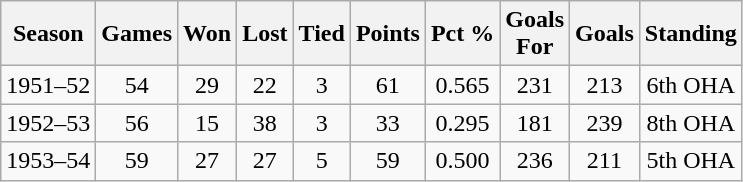<table class="wikitable">
<tr>
<th>Season</th>
<th>Games</th>
<th>Won</th>
<th>Lost</th>
<th>Tied</th>
<th>Points</th>
<th>Pct %</th>
<th>Goals<br>For</th>
<th>Goals<br></th>
<th>Standing</th>
</tr>
<tr align="center">
<td>1951–52</td>
<td>54</td>
<td>29</td>
<td>22</td>
<td>3</td>
<td>61</td>
<td>0.565</td>
<td>231</td>
<td>213</td>
<td>6th OHA</td>
</tr>
<tr align="center">
<td>1952–53</td>
<td>56</td>
<td>15</td>
<td>38</td>
<td>3</td>
<td>33</td>
<td>0.295</td>
<td>181</td>
<td>239</td>
<td>8th OHA</td>
</tr>
<tr align="center">
<td>1953–54</td>
<td>59</td>
<td>27</td>
<td>27</td>
<td>5</td>
<td>59</td>
<td>0.500</td>
<td>236</td>
<td>211</td>
<td>5th OHA</td>
</tr>
</table>
